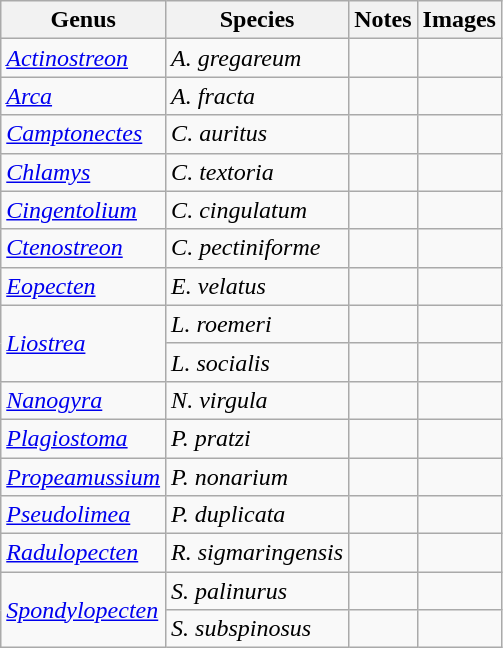<table class="wikitable">
<tr>
<th>Genus</th>
<th>Species</th>
<th>Notes</th>
<th>Images</th>
</tr>
<tr>
<td><em><a href='#'>Actinostreon</a></em></td>
<td><em>A. gregareum</em></td>
<td></td>
<td></td>
</tr>
<tr>
<td><em><a href='#'>Arca</a></em></td>
<td><em>A. fracta</em></td>
<td></td>
<td></td>
</tr>
<tr>
<td><em><a href='#'>Camptonectes</a></em></td>
<td><em>C. auritus</em></td>
<td></td>
<td></td>
</tr>
<tr>
<td><em><a href='#'>Chlamys</a></em></td>
<td><em>C. textoria</em></td>
<td></td>
<td></td>
</tr>
<tr>
<td><em><a href='#'>Cingentolium</a></em></td>
<td><em>C. cingulatum</em></td>
<td></td>
<td></td>
</tr>
<tr>
<td><em><a href='#'>Ctenostreon</a></em></td>
<td><em>C. pectiniforme</em></td>
<td></td>
<td></td>
</tr>
<tr>
<td><em><a href='#'>Eopecten</a></em></td>
<td><em>E. velatus</em></td>
<td></td>
<td></td>
</tr>
<tr>
<td rowspan="2"><em><a href='#'>Liostrea</a></em></td>
<td><em>L. roemeri</em></td>
<td></td>
<td></td>
</tr>
<tr>
<td><em>L. socialis</em></td>
<td></td>
<td></td>
</tr>
<tr>
<td><em><a href='#'>Nanogyra</a></em></td>
<td><em>N. virgula</em></td>
<td></td>
<td></td>
</tr>
<tr>
<td><em><a href='#'>Plagiostoma</a></em></td>
<td><em>P. pratzi</em></td>
<td></td>
<td></td>
</tr>
<tr>
<td><em><a href='#'>Propeamussium</a></em></td>
<td><em>P. nonarium</em></td>
<td></td>
<td></td>
</tr>
<tr>
<td><em><a href='#'>Pseudolimea</a></em></td>
<td><em>P. duplicata</em></td>
<td></td>
<td></td>
</tr>
<tr>
<td><em><a href='#'>Radulopecten</a></em></td>
<td><em>R. sigmaringensis</em></td>
<td></td>
<td></td>
</tr>
<tr>
<td rowspan="2"><em><a href='#'>Spondylopecten</a></em></td>
<td><em>S. palinurus</em></td>
<td></td>
<td></td>
</tr>
<tr>
<td><em>S. subspinosus</em></td>
<td></td>
<td></td>
</tr>
</table>
